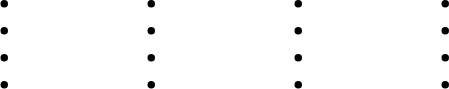<table>
<tr>
<td valign=top><br><ul><li></li><li></li><li></li><li></li></ul></td>
<td width=50></td>
<td valign=top><br><ul><li></li><li></li><li></li><li></li></ul></td>
<td width=50></td>
<td valign=top><br><ul><li></li><li></li><li></li><li><strong></strong></li></ul></td>
<td width=50></td>
<td valign=top><br><ul><li></li><li></li><li></li><li></li></ul></td>
</tr>
</table>
